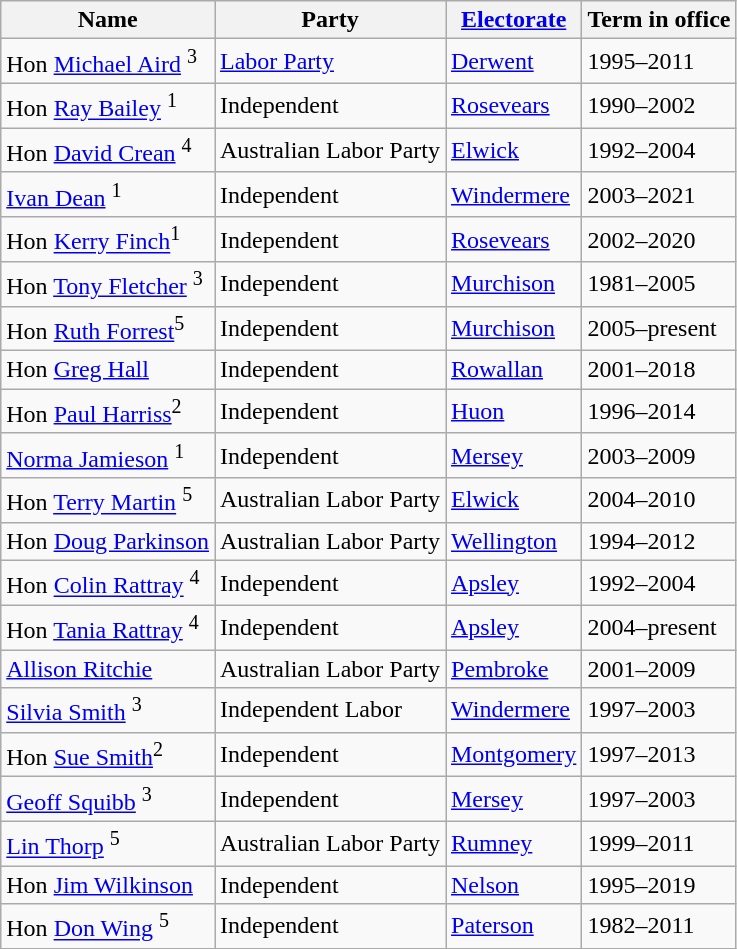<table class="wikitable sortable">
<tr>
<th><strong>Name</strong></th>
<th><strong>Party</strong></th>
<th><strong><a href='#'>Electorate</a></strong></th>
<th><strong>Term in office</strong></th>
</tr>
<tr>
<td>Hon <a href='#'>Michael Aird</a> <sup>3</sup></td>
<td><a href='#'>Labor Party</a></td>
<td><a href='#'>Derwent</a></td>
<td>1995–2011</td>
</tr>
<tr>
<td>Hon <a href='#'>Ray Bailey</a> <sup>1</sup></td>
<td>Independent</td>
<td><a href='#'>Rosevears</a></td>
<td>1990–2002</td>
</tr>
<tr>
<td>Hon <a href='#'>David Crean</a> <sup>4</sup></td>
<td>Australian Labor Party</td>
<td><a href='#'>Elwick</a></td>
<td>1992–2004</td>
</tr>
<tr>
<td><a href='#'>Ivan Dean</a> <sup>1</sup></td>
<td>Independent</td>
<td><a href='#'>Windermere</a></td>
<td>2003–2021</td>
</tr>
<tr>
<td>Hon <a href='#'>Kerry Finch</a><sup>1</sup></td>
<td>Independent</td>
<td><a href='#'>Rosevears</a></td>
<td>2002–2020</td>
</tr>
<tr>
<td>Hon <a href='#'>Tony Fletcher</a> <sup>3</sup></td>
<td>Independent</td>
<td><a href='#'>Murchison</a></td>
<td>1981–2005</td>
</tr>
<tr>
<td>Hon <a href='#'>Ruth Forrest</a><sup>5</sup></td>
<td>Independent</td>
<td><a href='#'>Murchison</a></td>
<td>2005–present</td>
</tr>
<tr>
<td>Hon <a href='#'>Greg Hall</a></td>
<td>Independent</td>
<td><a href='#'>Rowallan</a></td>
<td>2001–2018</td>
</tr>
<tr>
<td>Hon <a href='#'>Paul Harriss</a><sup>2</sup></td>
<td>Independent</td>
<td><a href='#'>Huon</a></td>
<td>1996–2014</td>
</tr>
<tr>
<td><a href='#'>Norma Jamieson</a> <sup>1</sup></td>
<td>Independent</td>
<td><a href='#'>Mersey</a></td>
<td>2003–2009</td>
</tr>
<tr>
<td>Hon <a href='#'>Terry Martin</a> <sup>5</sup></td>
<td>Australian Labor Party</td>
<td><a href='#'>Elwick</a></td>
<td>2004–2010</td>
</tr>
<tr>
<td>Hon <a href='#'>Doug Parkinson</a></td>
<td>Australian Labor Party</td>
<td><a href='#'>Wellington</a></td>
<td>1994–2012</td>
</tr>
<tr>
<td>Hon <a href='#'>Colin Rattray</a> <sup>4</sup></td>
<td>Independent</td>
<td><a href='#'>Apsley</a></td>
<td>1992–2004</td>
</tr>
<tr>
<td>Hon <a href='#'>Tania Rattray</a> <sup>4</sup></td>
<td>Independent</td>
<td><a href='#'>Apsley</a></td>
<td>2004–present</td>
</tr>
<tr>
<td><a href='#'>Allison Ritchie</a></td>
<td>Australian Labor Party</td>
<td><a href='#'>Pembroke</a></td>
<td>2001–2009</td>
</tr>
<tr>
<td><a href='#'>Silvia Smith</a> <sup>3</sup></td>
<td>Independent Labor</td>
<td><a href='#'>Windermere</a></td>
<td>1997–2003</td>
</tr>
<tr>
<td>Hon <a href='#'>Sue Smith</a><sup>2</sup></td>
<td>Independent</td>
<td><a href='#'>Montgomery</a></td>
<td>1997–2013</td>
</tr>
<tr>
<td><a href='#'>Geoff Squibb</a> <sup>3</sup></td>
<td>Independent</td>
<td><a href='#'>Mersey</a></td>
<td>1997–2003</td>
</tr>
<tr>
<td><a href='#'>Lin Thorp</a> <sup>5</sup></td>
<td>Australian Labor Party</td>
<td><a href='#'>Rumney</a></td>
<td>1999–2011</td>
</tr>
<tr>
<td>Hon <a href='#'>Jim Wilkinson</a></td>
<td>Independent</td>
<td><a href='#'>Nelson</a></td>
<td>1995–2019</td>
</tr>
<tr>
<td>Hon <a href='#'>Don Wing</a> <sup>5</sup></td>
<td>Independent</td>
<td><a href='#'>Paterson</a></td>
<td>1982–2011</td>
</tr>
</table>
